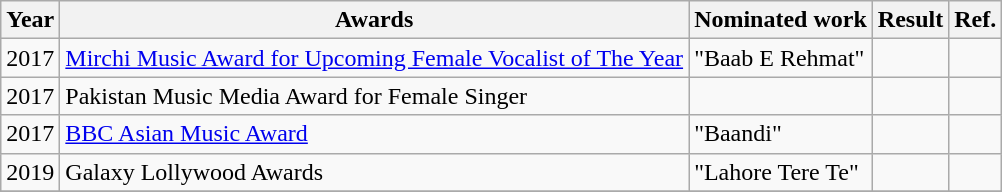<table class="wikitable">
<tr>
<th>Year</th>
<th>Awards</th>
<th>Nominated work</th>
<th>Result</th>
<th>Ref.</th>
</tr>
<tr>
<td>2017</td>
<td><a href='#'>Mirchi Music Award for Upcoming Female Vocalist of The Year</a></td>
<td>"Baab E Rehmat"</td>
<td></td>
<td></td>
</tr>
<tr>
<td>2017</td>
<td>Pakistan Music Media Award for Female Singer</td>
<td></td>
<td></td>
<td></td>
</tr>
<tr>
<td>2017</td>
<td><a href='#'>BBC Asian Music Award</a></td>
<td>"Baandi"</td>
<td></td>
<td></td>
</tr>
<tr>
<td>2019</td>
<td>Galaxy Lollywood Awards</td>
<td>"Lahore Tere Te"</td>
<td></td>
<td></td>
</tr>
<tr>
</tr>
</table>
